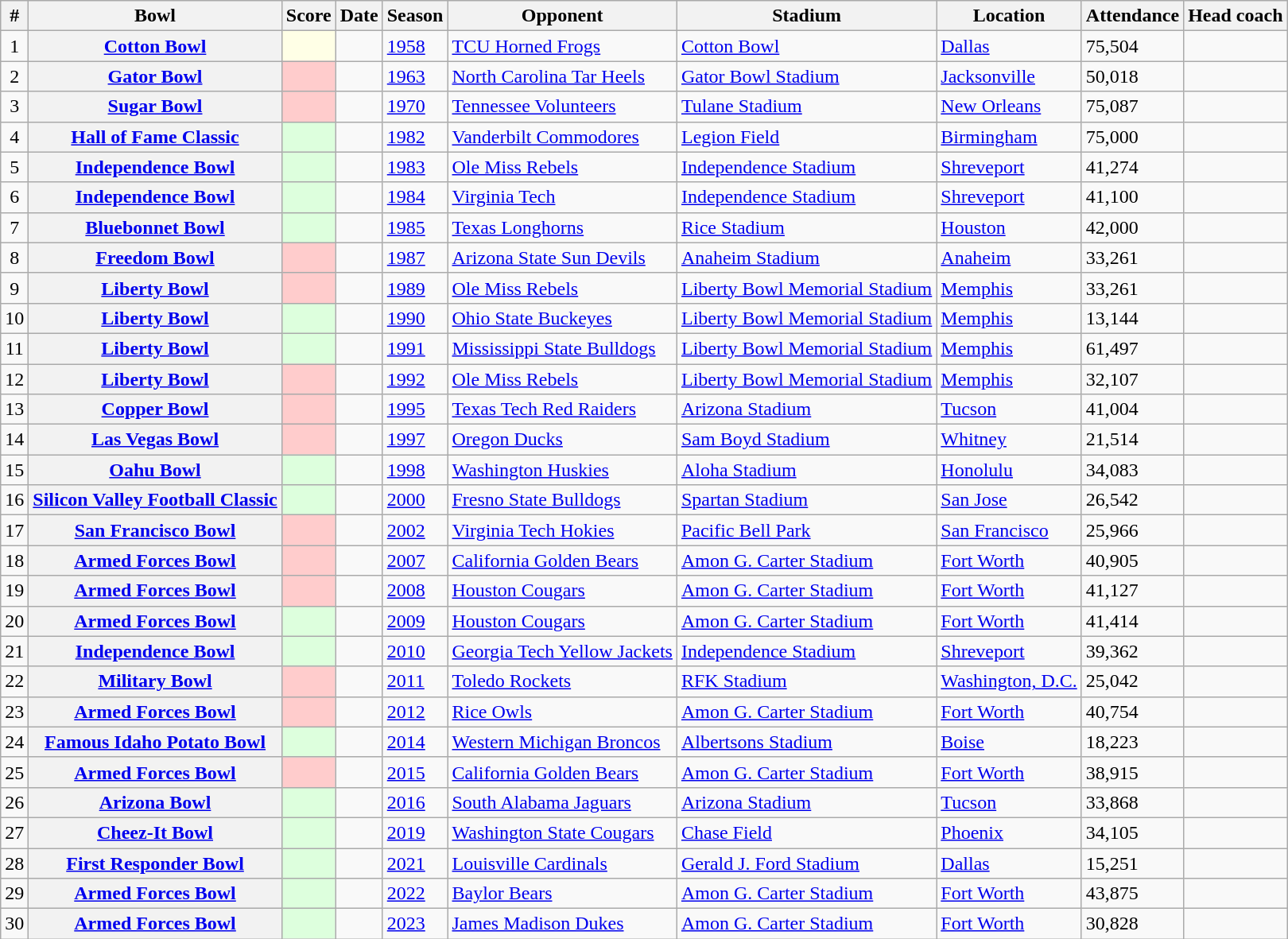<table class="wikitable sortable">
<tr>
<th scope="col">#</th>
<th scope="col">Bowl</th>
<th scope="col">Score</th>
<th scope="col">Date</th>
<th scope="col">Season</th>
<th scope="col">Opponent</th>
<th scope="col">Stadium</th>
<th scope="col">Location</th>
<th scope="col">Attendance</th>
<th scope="col">Head coach</th>
</tr>
<tr>
<td align="center">1</td>
<th scope="row"><a href='#'>Cotton Bowl</a></th>
<td style="background:#ffffe6;"></td>
<td></td>
<td><a href='#'>1958</a></td>
<td><a href='#'>TCU Horned Frogs</a></td>
<td><a href='#'>Cotton Bowl</a></td>
<td><a href='#'>Dallas</a></td>
<td>75,504</td>
<td></td>
</tr>
<tr>
<td align="center">2</td>
<th scope="row"><a href='#'>Gator Bowl</a></th>
<td style="background:#fcc;"></td>
<td></td>
<td><a href='#'>1963</a></td>
<td><a href='#'>North Carolina Tar Heels</a></td>
<td><a href='#'>Gator Bowl Stadium</a></td>
<td><a href='#'>Jacksonville</a></td>
<td>50,018</td>
<td></td>
</tr>
<tr>
<td align="center">3</td>
<th scope="row"><a href='#'>Sugar Bowl</a></th>
<td style="background:#fcc;"></td>
<td></td>
<td><a href='#'>1970</a></td>
<td><a href='#'>Tennessee Volunteers</a></td>
<td><a href='#'>Tulane Stadium</a></td>
<td><a href='#'>New Orleans</a></td>
<td>75,087</td>
<td></td>
</tr>
<tr>
<td align="center">4</td>
<th scope="row"><a href='#'>Hall of Fame Classic</a></th>
<td style="background:#dfd;"></td>
<td></td>
<td><a href='#'>1982</a></td>
<td><a href='#'>Vanderbilt Commodores</a></td>
<td><a href='#'>Legion Field</a></td>
<td><a href='#'>Birmingham</a></td>
<td>75,000</td>
<td></td>
</tr>
<tr>
<td align="center">5</td>
<th scope="row"><a href='#'>Independence Bowl</a></th>
<td style="background:#dfd;"></td>
<td></td>
<td><a href='#'>1983</a></td>
<td><a href='#'>Ole Miss Rebels</a></td>
<td><a href='#'>Independence Stadium</a></td>
<td><a href='#'>Shreveport</a></td>
<td>41,274</td>
<td></td>
</tr>
<tr>
<td align="center">6</td>
<th scope="row"><a href='#'>Independence Bowl</a></th>
<td style="background:#dfd;"></td>
<td></td>
<td><a href='#'>1984</a></td>
<td><a href='#'>Virginia Tech</a></td>
<td><a href='#'>Independence Stadium</a></td>
<td><a href='#'>Shreveport</a></td>
<td>41,100</td>
<td></td>
</tr>
<tr>
<td align="center">7</td>
<th scope="row"><a href='#'>Bluebonnet Bowl</a></th>
<td style="background:#dfd;"></td>
<td></td>
<td><a href='#'>1985</a></td>
<td><a href='#'>Texas Longhorns</a></td>
<td><a href='#'>Rice Stadium</a></td>
<td><a href='#'>Houston</a></td>
<td>42,000</td>
<td></td>
</tr>
<tr>
<td align="center">8</td>
<th scope="row"><a href='#'>Freedom Bowl</a></th>
<td style="background:#fcc;"></td>
<td></td>
<td><a href='#'>1987</a></td>
<td><a href='#'>Arizona State Sun Devils</a></td>
<td><a href='#'>Anaheim Stadium</a></td>
<td><a href='#'>Anaheim</a></td>
<td>33,261</td>
<td></td>
</tr>
<tr>
<td align="center">9</td>
<th scope="row"><a href='#'>Liberty Bowl</a></th>
<td style="background:#fcc;"></td>
<td></td>
<td><a href='#'>1989</a></td>
<td><a href='#'>Ole Miss Rebels</a></td>
<td><a href='#'>Liberty Bowl Memorial Stadium</a></td>
<td><a href='#'>Memphis</a></td>
<td>33,261</td>
<td></td>
</tr>
<tr>
<td align="center">10</td>
<th scope="row"><a href='#'>Liberty Bowl</a></th>
<td style="background:#dfd;"></td>
<td></td>
<td><a href='#'>1990</a></td>
<td><a href='#'>Ohio State Buckeyes</a></td>
<td><a href='#'>Liberty Bowl Memorial Stadium</a></td>
<td><a href='#'>Memphis</a></td>
<td>13,144</td>
<td></td>
</tr>
<tr>
<td align="center">11</td>
<th scope="row"><a href='#'>Liberty Bowl</a></th>
<td style="background:#dfd;"></td>
<td></td>
<td><a href='#'>1991</a></td>
<td><a href='#'>Mississippi State Bulldogs</a></td>
<td><a href='#'>Liberty Bowl Memorial Stadium</a></td>
<td><a href='#'>Memphis</a></td>
<td>61,497</td>
<td></td>
</tr>
<tr>
<td align="center">12</td>
<th scope="row"><a href='#'>Liberty Bowl</a></th>
<td style="background:#fcc;"></td>
<td></td>
<td><a href='#'>1992</a></td>
<td><a href='#'>Ole Miss Rebels</a></td>
<td><a href='#'>Liberty Bowl Memorial Stadium</a></td>
<td><a href='#'>Memphis</a></td>
<td>32,107</td>
<td></td>
</tr>
<tr>
<td align="center">13</td>
<th scope="row"><a href='#'>Copper Bowl</a></th>
<td style="background:#fcc;"></td>
<td></td>
<td><a href='#'>1995</a></td>
<td><a href='#'>Texas Tech Red Raiders</a></td>
<td><a href='#'>Arizona Stadium</a></td>
<td><a href='#'>Tucson</a></td>
<td>41,004</td>
<td></td>
</tr>
<tr>
<td align="center">14</td>
<th scope="row"><a href='#'>Las Vegas Bowl</a></th>
<td style="background:#fcc;"></td>
<td></td>
<td><a href='#'>1997</a></td>
<td><a href='#'>Oregon Ducks</a></td>
<td><a href='#'>Sam Boyd Stadium</a></td>
<td><a href='#'>Whitney</a></td>
<td>21,514</td>
<td></td>
</tr>
<tr>
<td align="center">15</td>
<th scope="row"><a href='#'>Oahu Bowl</a></th>
<td style="background:#dfd;"></td>
<td></td>
<td><a href='#'>1998</a></td>
<td><a href='#'>Washington Huskies</a></td>
<td><a href='#'>Aloha Stadium</a></td>
<td><a href='#'>Honolulu</a></td>
<td>34,083</td>
<td></td>
</tr>
<tr>
<td align="center">16</td>
<th scope="row"><a href='#'>Silicon Valley Football Classic</a></th>
<td style="background:#dfd;"></td>
<td></td>
<td><a href='#'>2000</a></td>
<td><a href='#'>Fresno State Bulldogs</a></td>
<td><a href='#'>Spartan Stadium</a></td>
<td><a href='#'>San Jose</a></td>
<td>26,542</td>
<td></td>
</tr>
<tr>
<td align="center">17</td>
<th scope="row"><a href='#'>San Francisco Bowl</a></th>
<td style="background:#fcc;"></td>
<td></td>
<td><a href='#'>2002</a></td>
<td><a href='#'>Virginia Tech Hokies</a></td>
<td><a href='#'>Pacific Bell Park</a></td>
<td><a href='#'>San Francisco</a></td>
<td>25,966</td>
<td></td>
</tr>
<tr>
<td align="center">18</td>
<th scope="row"><a href='#'>Armed Forces Bowl</a></th>
<td style="background:#fcc;"></td>
<td></td>
<td><a href='#'>2007</a></td>
<td><a href='#'>California Golden Bears</a></td>
<td><a href='#'>Amon G. Carter Stadium</a></td>
<td><a href='#'>Fort Worth</a></td>
<td>40,905</td>
<td></td>
</tr>
<tr>
<td align="center">19</td>
<th scope="row"><a href='#'>Armed Forces Bowl</a></th>
<td style="background:#fcc;"></td>
<td></td>
<td><a href='#'>2008</a></td>
<td><a href='#'>Houston Cougars</a></td>
<td><a href='#'>Amon G. Carter Stadium</a></td>
<td><a href='#'>Fort Worth</a></td>
<td>41,127</td>
<td></td>
</tr>
<tr>
<td align="center">20</td>
<th scope="row"><a href='#'>Armed Forces Bowl</a></th>
<td style="background:#dfd;"></td>
<td></td>
<td><a href='#'>2009</a></td>
<td><a href='#'>Houston Cougars</a></td>
<td><a href='#'>Amon G. Carter Stadium</a></td>
<td><a href='#'>Fort Worth</a></td>
<td>41,414</td>
<td></td>
</tr>
<tr>
<td align="center">21</td>
<th scope="row"><a href='#'>Independence Bowl</a></th>
<td style="background:#dfd;"></td>
<td></td>
<td><a href='#'>2010</a></td>
<td><a href='#'>Georgia Tech Yellow Jackets</a></td>
<td><a href='#'>Independence Stadium</a></td>
<td><a href='#'>Shreveport</a></td>
<td>39,362</td>
<td></td>
</tr>
<tr>
<td align="center">22</td>
<th scope="row"><a href='#'>Military Bowl</a></th>
<td style="background:#fcc;"></td>
<td></td>
<td><a href='#'>2011</a></td>
<td><a href='#'>Toledo Rockets</a></td>
<td><a href='#'>RFK Stadium</a></td>
<td><a href='#'>Washington, D.C.</a></td>
<td>25,042</td>
<td></td>
</tr>
<tr>
<td align="center">23</td>
<th scope="row"><a href='#'>Armed Forces Bowl</a></th>
<td style="background:#fcc;"></td>
<td></td>
<td><a href='#'>2012</a></td>
<td><a href='#'>Rice Owls</a></td>
<td><a href='#'>Amon G. Carter Stadium</a></td>
<td><a href='#'>Fort Worth</a></td>
<td>40,754</td>
<td></td>
</tr>
<tr>
<td align="center">24</td>
<th scope="row"><a href='#'>Famous Idaho Potato Bowl</a></th>
<td style="background:#dfd;"></td>
<td></td>
<td><a href='#'>2014</a></td>
<td><a href='#'>Western Michigan Broncos</a></td>
<td><a href='#'>Albertsons Stadium</a></td>
<td><a href='#'>Boise</a></td>
<td>18,223</td>
<td></td>
</tr>
<tr>
<td align="center">25</td>
<th scope="row"><a href='#'>Armed Forces Bowl</a></th>
<td style="background:#fcc;"></td>
<td></td>
<td><a href='#'>2015</a></td>
<td><a href='#'>California Golden Bears</a></td>
<td><a href='#'>Amon G. Carter Stadium</a></td>
<td><a href='#'>Fort Worth</a></td>
<td>38,915</td>
<td></td>
</tr>
<tr>
<td align="center">26</td>
<th scope="row"><a href='#'>Arizona Bowl</a></th>
<td style="background:#dfd;"></td>
<td></td>
<td><a href='#'>2016</a></td>
<td><a href='#'>South Alabama Jaguars</a></td>
<td><a href='#'>Arizona Stadium</a></td>
<td><a href='#'>Tucson</a></td>
<td>33,868</td>
<td></td>
</tr>
<tr>
<td align="center">27</td>
<th scope="row"><a href='#'>Cheez-It Bowl</a></th>
<td style="background:#dfd;"></td>
<td></td>
<td><a href='#'>2019</a></td>
<td><a href='#'>Washington State Cougars</a></td>
<td><a href='#'>Chase Field</a></td>
<td><a href='#'>Phoenix</a></td>
<td>34,105</td>
<td></td>
</tr>
<tr>
<td align="center">28</td>
<th scope="row"><a href='#'>First Responder Bowl</a></th>
<td style="background:#dfd;"></td>
<td></td>
<td><a href='#'>2021</a></td>
<td><a href='#'>Louisville Cardinals</a></td>
<td><a href='#'>Gerald J. Ford Stadium</a></td>
<td><a href='#'>Dallas</a></td>
<td>15,251</td>
<td></td>
</tr>
<tr>
<td align="center">29</td>
<th scope="row"><a href='#'>Armed Forces Bowl</a></th>
<td style="background:#dfd;"></td>
<td></td>
<td><a href='#'>2022</a></td>
<td><a href='#'>Baylor Bears</a></td>
<td><a href='#'>Amon G. Carter Stadium</a></td>
<td><a href='#'>Fort Worth</a></td>
<td>43,875</td>
<td></td>
</tr>
<tr>
<td align="center">30</td>
<th scope="row"><a href='#'>Armed Forces Bowl</a></th>
<td style="background:#dfd;"></td>
<td></td>
<td><a href='#'>2023</a></td>
<td><a href='#'>James Madison Dukes</a></td>
<td><a href='#'>Amon G. Carter Stadium</a></td>
<td><a href='#'>Fort Worth</a></td>
<td>30,828</td>
<td></td>
</tr>
</table>
